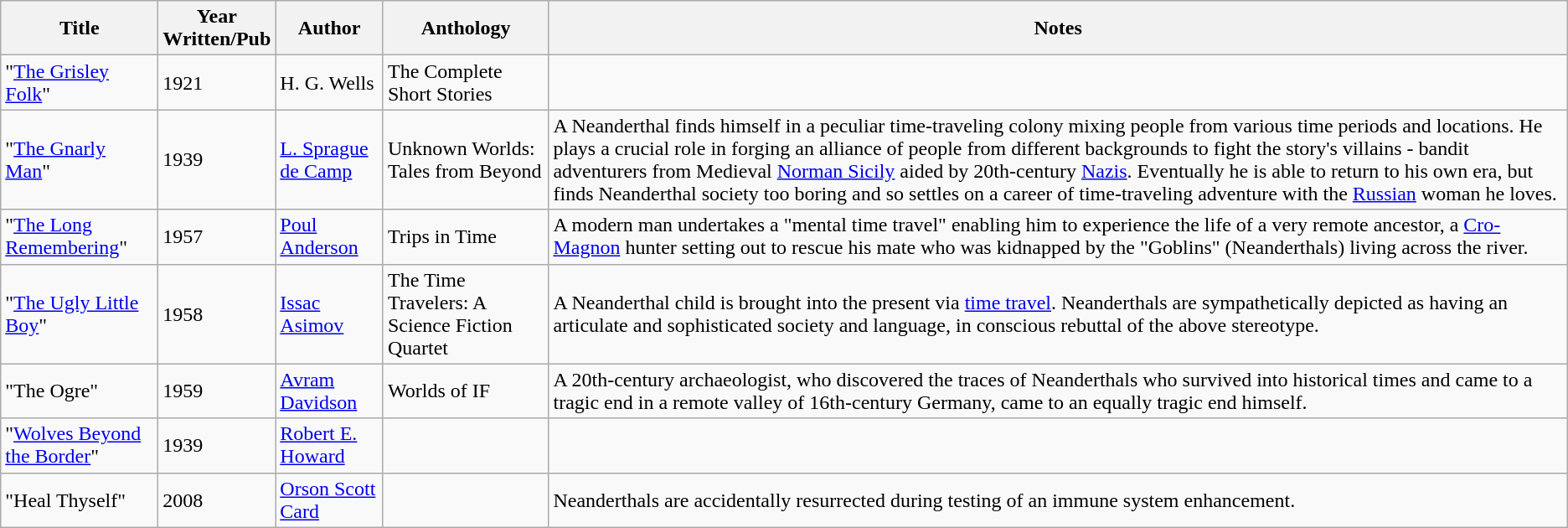<table class="wikitable sortable mw-collapsible mw-collapsed">
<tr>
<th>Title</th>
<th>Year<br>Written/Pub</th>
<th>Author</th>
<th>Anthology</th>
<th>Notes</th>
</tr>
<tr>
<td>"<a href='#'>The Grisley Folk</a>"</td>
<td>1921</td>
<td>H. G. Wells</td>
<td>The Complete Short Stories</td>
<td></td>
</tr>
<tr>
<td>"<a href='#'>The Gnarly Man</a>"</td>
<td>1939</td>
<td><a href='#'>L. Sprague de Camp</a></td>
<td>Unknown Worlds: Tales from Beyond</td>
<td>A Neanderthal finds himself in a peculiar time-traveling colony mixing people from various time periods and locations. He plays a crucial role in forging an alliance of people from different backgrounds to fight the story's villains - bandit adventurers from Medieval <a href='#'>Norman Sicily</a> aided by 20th-century <a href='#'>Nazis</a>. Eventually he is able to return to his own era, but finds Neanderthal society too boring and so settles on a career of time-traveling adventure with the <a href='#'>Russian</a> woman he loves.</td>
</tr>
<tr>
<td>"<a href='#'>The Long Remembering</a>"</td>
<td>1957</td>
<td><a href='#'>Poul Anderson</a></td>
<td>Trips in Time</td>
<td>A modern man undertakes a "mental time travel" enabling him to experience the life of a very remote ancestor, a <a href='#'>Cro-Magnon</a> hunter setting out to rescue his mate who was kidnapped by the "Goblins" (Neanderthals) living across the river.</td>
</tr>
<tr>
<td>"<a href='#'>The Ugly Little Boy</a>"</td>
<td>1958</td>
<td><a href='#'>Issac Asimov</a></td>
<td>The Time Travelers: A Science Fiction Quartet</td>
<td>A Neanderthal child is brought into the present via <a href='#'>time travel</a>. Neanderthals are sympathetically depicted as having an articulate and sophisticated society and language, in conscious rebuttal of the above stereotype.</td>
</tr>
<tr>
<td>"The Ogre"</td>
<td>1959</td>
<td><a href='#'>Avram Davidson</a></td>
<td>Worlds of IF</td>
<td>A 20th-century archaeologist, who discovered the traces of Neanderthals who survived into historical times and came to a tragic end in a remote valley of 16th-century Germany, came to an equally tragic end himself.</td>
</tr>
<tr>
<td>"<a href='#'>Wolves Beyond the Border</a>"</td>
<td>1939</td>
<td><a href='#'>Robert E. Howard</a></td>
<td></td>
<td></td>
</tr>
<tr>
<td>"Heal Thyself"</td>
<td>2008</td>
<td><a href='#'>Orson Scott Card</a></td>
<td></td>
<td>Neanderthals are accidentally resurrected during testing of an immune system enhancement.</td>
</tr>
</table>
